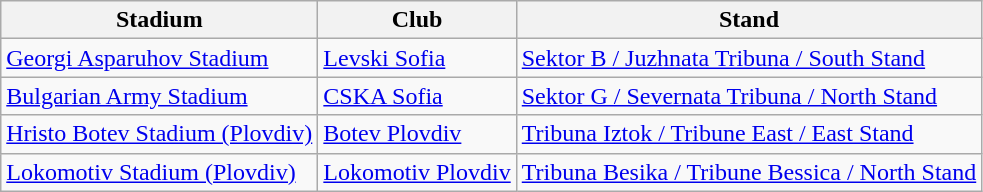<table class="wikitable">
<tr>
<th>Stadium</th>
<th>Club</th>
<th>Stand</th>
</tr>
<tr>
<td style="text-align:left;"><a href='#'>Georgi Asparuhov Stadium</a></td>
<td><a href='#'>Levski Sofia</a></td>
<td><a href='#'>Sektor B / Juzhnata Tribuna / South Stand</a></td>
</tr>
<tr>
<td style="text-align:left;"><a href='#'>Bulgarian Army Stadium</a></td>
<td><a href='#'>CSKA Sofia</a></td>
<td><a href='#'>Sektor G / Severnata Tribuna / North Stand</a></td>
</tr>
<tr>
<td style="text-align:left;"><a href='#'>Hristo Botev Stadium (Plovdiv)</a></td>
<td><a href='#'>Botev Plovdiv</a></td>
<td><a href='#'>Tribuna Iztok / Tribune East / East Stand</a></td>
</tr>
<tr>
<td style="text-align:left;"><a href='#'>Lokomotiv Stadium (Plovdiv)</a></td>
<td><a href='#'>Lokomotiv Plovdiv</a></td>
<td><a href='#'>Tribuna Besika / Tribune Bessica / North Stand</a></td>
</tr>
</table>
